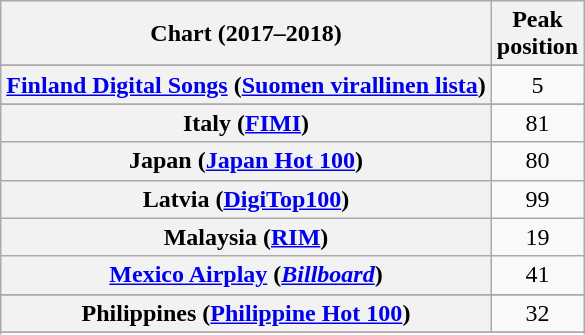<table class="wikitable sortable plainrowheaders" style="text-align:center">
<tr>
<th scope="col">Chart (2017–2018)</th>
<th scope="col">Peak<br> position</th>
</tr>
<tr>
</tr>
<tr>
</tr>
<tr>
</tr>
<tr>
</tr>
<tr>
</tr>
<tr>
</tr>
<tr>
</tr>
<tr>
</tr>
<tr>
<th scope="row"><a href='#'>Finland Digital Songs</a> (<a href='#'>Suomen virallinen lista</a>)</th>
<td>5</td>
</tr>
<tr>
</tr>
<tr>
</tr>
<tr>
</tr>
<tr>
</tr>
<tr>
</tr>
<tr>
<th scope="row">Italy (<a href='#'>FIMI</a>)</th>
<td>81</td>
</tr>
<tr>
<th scope="row">Japan (<a href='#'>Japan Hot 100</a>)</th>
<td>80</td>
</tr>
<tr>
<th scope="row">Latvia (<a href='#'>DigiTop100</a>)</th>
<td>99</td>
</tr>
<tr>
<th scope="row">Malaysia (<a href='#'>RIM</a>)</th>
<td>19</td>
</tr>
<tr>
<th scope="row"><a href='#'>Mexico Airplay</a> (<em><a href='#'>Billboard</a></em>)</th>
<td>41</td>
</tr>
<tr>
</tr>
<tr>
</tr>
<tr>
</tr>
<tr>
<th scope="row">Philippines (<a href='#'>Philippine Hot 100</a>)</th>
<td>32</td>
</tr>
<tr>
</tr>
<tr>
</tr>
<tr>
</tr>
<tr>
</tr>
<tr>
</tr>
<tr>
</tr>
<tr>
</tr>
<tr>
</tr>
<tr>
</tr>
<tr>
</tr>
<tr>
</tr>
<tr>
</tr>
<tr>
</tr>
</table>
